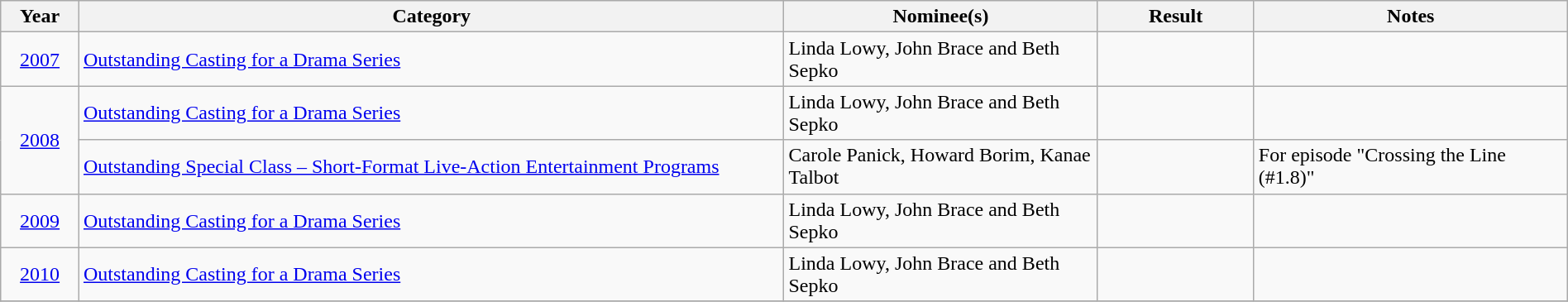<table class="wikitable" width="100%" cellpadding="5">
<tr>
<th width="5%">Year</th>
<th width="45%">Category</th>
<th width="20%">Nominee(s)</th>
<th width="10%">Result</th>
<th width="20%">Notes</th>
</tr>
<tr>
<td style="text-align:center;"><a href='#'>2007</a></td>
<td><a href='#'>Outstanding Casting for a Drama Series</a></td>
<td>Linda Lowy, John Brace and Beth Sepko</td>
<td></td>
<td></td>
</tr>
<tr>
<td style="text-align:center;" rowspan="2"><a href='#'>2008</a></td>
<td><a href='#'>Outstanding Casting for a Drama Series</a></td>
<td>Linda Lowy, John Brace and Beth Sepko</td>
<td></td>
<td></td>
</tr>
<tr>
<td><a href='#'>Outstanding Special Class – Short-Format Live-Action Entertainment Programs</a></td>
<td>Carole Panick, Howard Borim, Kanae Talbot</td>
<td></td>
<td>For episode "Crossing the Line (#1.8)"</td>
</tr>
<tr>
<td style="text-align:center;"><a href='#'>2009</a></td>
<td><a href='#'>Outstanding Casting for a Drama Series</a></td>
<td>Linda Lowy, John Brace and Beth Sepko</td>
<td></td>
<td></td>
</tr>
<tr>
<td style="text-align:center;"><a href='#'>2010</a></td>
<td><a href='#'>Outstanding Casting for a Drama Series</a></td>
<td>Linda Lowy, John Brace and Beth Sepko</td>
<td></td>
<td></td>
</tr>
<tr>
</tr>
</table>
